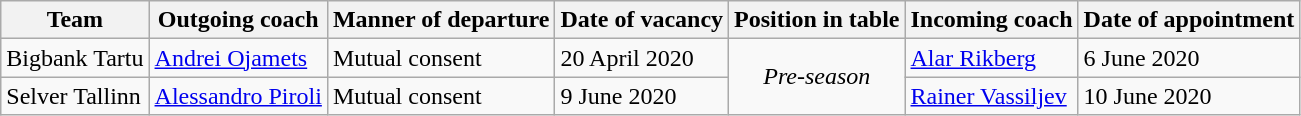<table class="wikitable">
<tr>
<th>Team</th>
<th>Outgoing coach</th>
<th>Manner of departure</th>
<th>Date of vacancy</th>
<th>Position in table</th>
<th>Incoming coach</th>
<th>Date of appointment</th>
</tr>
<tr>
<td>Bigbank Tartu</td>
<td> <a href='#'>Andrei Ojamets</a></td>
<td>Mutual consent</td>
<td>20 April 2020</td>
<td rowspan=2 align=center><em>Pre-season</em></td>
<td> <a href='#'>Alar Rikberg</a></td>
<td>6 June 2020</td>
</tr>
<tr>
<td>Selver Tallinn</td>
<td> <a href='#'>Alessandro Piroli</a></td>
<td>Mutual consent</td>
<td>9 June 2020</td>
<td> <a href='#'>Rainer Vassiljev</a></td>
<td>10 June 2020</td>
</tr>
</table>
